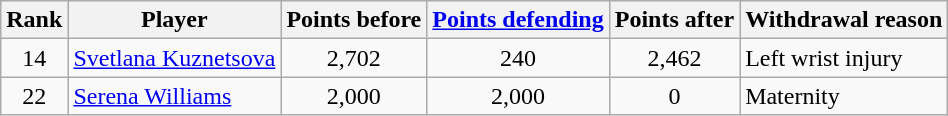<table class="wikitable">
<tr>
<th>Rank</th>
<th>Player</th>
<th>Points before</th>
<th><a href='#'>Points defending</a></th>
<th>Points after</th>
<th>Withdrawal reason</th>
</tr>
<tr>
<td style="text-align:center;">14</td>
<td style="text-align:left;" data-sort-value=> <a href='#'>Svetlana Kuznetsova</a></td>
<td style="text-align:center;">2,702</td>
<td style="text-align:center;">240</td>
<td style="text-align:center;">2,462</td>
<td>Left wrist injury</td>
</tr>
<tr>
<td style="text-align:center;">22</td>
<td style="text-align:left;" data-sort-value=> <a href='#'>Serena Williams</a></td>
<td style="text-align:center;">2,000</td>
<td style="text-align:center;">2,000</td>
<td style="text-align:center;">0</td>
<td>Maternity</td>
</tr>
</table>
